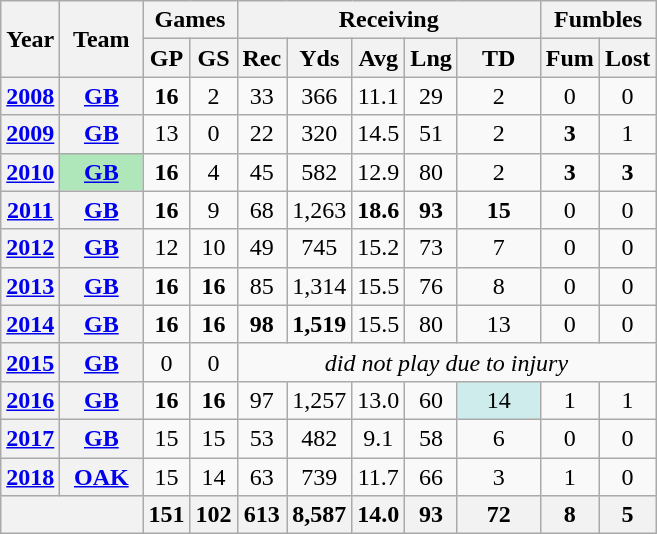<table class="wikitable" style="text-align:center;">
<tr>
<th rowspan="2">Year</th>
<th rowspan="2">Team</th>
<th colspan="2">Games</th>
<th colspan="5">Receiving</th>
<th colspan="2">Fumbles</th>
</tr>
<tr>
<th>GP</th>
<th>GS</th>
<th>Rec</th>
<th>Yds</th>
<th>Avg</th>
<th>Lng</th>
<th>TD</th>
<th>Fum</th>
<th>Lost</th>
</tr>
<tr>
<th><a href='#'>2008</a></th>
<th><a href='#'>GB</a></th>
<td><strong>16</strong></td>
<td>2</td>
<td>33</td>
<td>366</td>
<td>11.1</td>
<td>29</td>
<td>2</td>
<td>0</td>
<td>0</td>
</tr>
<tr>
<th><a href='#'>2009</a></th>
<th><a href='#'>GB</a></th>
<td>13</td>
<td>0</td>
<td>22</td>
<td>320</td>
<td>14.5</td>
<td>51</td>
<td>2</td>
<td><strong>3</strong></td>
<td>1</td>
</tr>
<tr>
<th><a href='#'>2010</a></th>
<th style="background:#afe6ba; width:3em;"><a href='#'>GB</a></th>
<td><strong>16</strong></td>
<td>4</td>
<td>45</td>
<td>582</td>
<td>12.9</td>
<td>80</td>
<td>2</td>
<td><strong>3</strong></td>
<td><strong>3</strong></td>
</tr>
<tr>
<th><a href='#'>2011</a></th>
<th><a href='#'>GB</a></th>
<td><strong>16</strong></td>
<td>9</td>
<td>68</td>
<td>1,263</td>
<td><strong>18.6</strong></td>
<td><strong>93</strong></td>
<td><strong>15</strong></td>
<td>0</td>
<td>0</td>
</tr>
<tr>
<th><a href='#'>2012</a></th>
<th><a href='#'>GB</a></th>
<td>12</td>
<td>10</td>
<td>49</td>
<td>745</td>
<td>15.2</td>
<td>73</td>
<td>7</td>
<td>0</td>
<td>0</td>
</tr>
<tr>
<th><a href='#'>2013</a></th>
<th><a href='#'>GB</a></th>
<td><strong>16</strong></td>
<td><strong>16</strong></td>
<td>85</td>
<td>1,314</td>
<td>15.5</td>
<td>76</td>
<td>8</td>
<td>0</td>
<td>0</td>
</tr>
<tr>
<th><a href='#'>2014</a></th>
<th><a href='#'>GB</a></th>
<td><strong>16</strong></td>
<td><strong>16</strong></td>
<td><strong>98</strong></td>
<td><strong>1,519</strong></td>
<td>15.5</td>
<td>80</td>
<td>13</td>
<td>0</td>
<td>0</td>
</tr>
<tr>
<th><a href='#'>2015</a></th>
<th><a href='#'>GB</a></th>
<td>0</td>
<td>0</td>
<td colspan="7"><em>did not play due to injury</em></td>
</tr>
<tr>
<th><a href='#'>2016</a></th>
<th><a href='#'>GB</a></th>
<td><strong>16</strong></td>
<td><strong>16</strong></td>
<td>97</td>
<td>1,257</td>
<td>13.0</td>
<td>60</td>
<td style="background:#cfecec; width:3em;">14</td>
<td>1</td>
<td>1</td>
</tr>
<tr>
<th><a href='#'>2017</a></th>
<th><a href='#'>GB</a></th>
<td>15</td>
<td>15</td>
<td>53</td>
<td>482</td>
<td>9.1</td>
<td>58</td>
<td>6</td>
<td>0</td>
<td>0</td>
</tr>
<tr>
<th><a href='#'>2018</a></th>
<th><a href='#'>OAK</a></th>
<td>15</td>
<td>14</td>
<td>63</td>
<td>739</td>
<td>11.7</td>
<td>66</td>
<td>3</td>
<td>1</td>
<td>0</td>
</tr>
<tr>
<th colspan="2"></th>
<th>151</th>
<th>102</th>
<th>613</th>
<th>8,587</th>
<th>14.0</th>
<th>93</th>
<th>72</th>
<th>8</th>
<th>5</th>
</tr>
</table>
